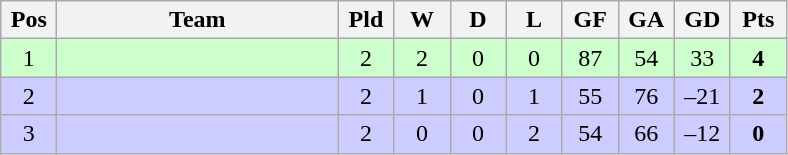<table class="wikitable" style="text-align: center;">
<tr>
<th width="30">Pos</th>
<th width="180">Team</th>
<th width="30">Pld</th>
<th width="30">W</th>
<th width="30">D</th>
<th width="30">L</th>
<th width="30">GF</th>
<th width="30">GA</th>
<th width="30">GD</th>
<th width="30">Pts</th>
</tr>
<tr bgcolor=#ccffcc>
<td>1</td>
<td align="left"></td>
<td>2</td>
<td>2</td>
<td>0</td>
<td>0</td>
<td>87</td>
<td>54</td>
<td>33</td>
<td><strong>4</strong></td>
</tr>
<tr bgcolor=#ccccff>
<td>2</td>
<td align="left"></td>
<td>2</td>
<td>1</td>
<td>0</td>
<td>1</td>
<td>55</td>
<td>76</td>
<td>–21</td>
<td><strong>2</strong></td>
</tr>
<tr bgcolor=#ccccff>
<td>3</td>
<td align="left"></td>
<td>2</td>
<td>0</td>
<td>0</td>
<td>2</td>
<td>54</td>
<td>66</td>
<td>–12</td>
<td><strong>0</strong></td>
</tr>
</table>
